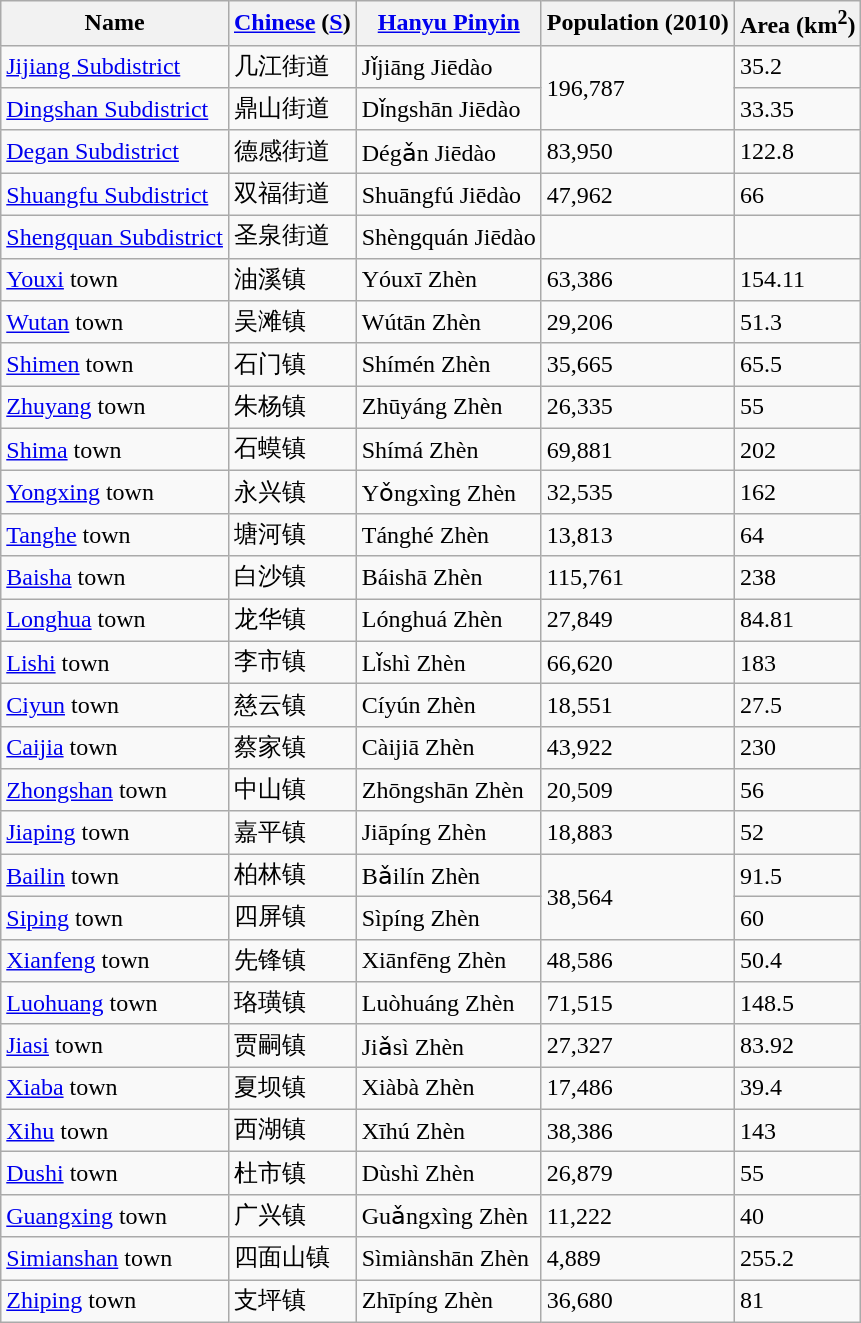<table class="wikitable">
<tr>
<th>Name</th>
<th><a href='#'>Chinese</a> (<a href='#'>S</a>)</th>
<th><a href='#'>Hanyu Pinyin</a></th>
<th>Population (2010)</th>
<th>Area (km<sup>2</sup>)</th>
</tr>
<tr>
<td><a href='#'>Jijiang Subdistrict</a></td>
<td>几江街道</td>
<td>Jǐjiāng Jiēdào</td>
<td rowspan="2">196,787</td>
<td>35.2</td>
</tr>
<tr>
<td><a href='#'>Dingshan Subdistrict</a></td>
<td>鼎山街道</td>
<td>Dǐngshān Jiēdào</td>
<td>33.35</td>
</tr>
<tr>
<td><a href='#'>Degan Subdistrict</a></td>
<td>德感街道</td>
<td>Dégǎn Jiēdào</td>
<td>83,950</td>
<td>122.8</td>
</tr>
<tr>
<td><a href='#'>Shuangfu Subdistrict</a></td>
<td>双福街道</td>
<td>Shuāngfú Jiēdào</td>
<td>47,962</td>
<td>66</td>
</tr>
<tr>
<td><a href='#'>Shengquan Subdistrict</a></td>
<td>圣泉街道</td>
<td>Shèngquán Jiēdào</td>
<td></td>
<td></td>
</tr>
<tr>
<td><a href='#'>Youxi</a> town</td>
<td>油溪镇</td>
<td>Yóuxī Zhèn</td>
<td>63,386</td>
<td>154.11</td>
</tr>
<tr>
<td><a href='#'>Wutan</a> town</td>
<td>吴滩镇</td>
<td>Wútān Zhèn</td>
<td>29,206</td>
<td>51.3</td>
</tr>
<tr>
<td><a href='#'>Shimen</a> town</td>
<td>石门镇</td>
<td>Shímén Zhèn</td>
<td>35,665</td>
<td>65.5</td>
</tr>
<tr>
<td><a href='#'>Zhuyang</a> town</td>
<td>朱杨镇</td>
<td>Zhūyáng Zhèn</td>
<td>26,335</td>
<td>55</td>
</tr>
<tr>
<td><a href='#'>Shima</a> town</td>
<td>石蟆镇</td>
<td>Shímá Zhèn</td>
<td>69,881</td>
<td>202</td>
</tr>
<tr>
<td><a href='#'>Yongxing</a> town</td>
<td>永兴镇</td>
<td>Yǒngxìng Zhèn</td>
<td>32,535</td>
<td>162</td>
</tr>
<tr>
<td><a href='#'>Tanghe</a> town</td>
<td>塘河镇</td>
<td>Tánghé Zhèn</td>
<td>13,813</td>
<td>64</td>
</tr>
<tr>
<td><a href='#'>Baisha</a> town</td>
<td>白沙镇</td>
<td>Báishā Zhèn</td>
<td>115,761</td>
<td>238</td>
</tr>
<tr>
<td><a href='#'>Longhua</a> town</td>
<td>龙华镇</td>
<td>Lónghuá Zhèn</td>
<td>27,849</td>
<td>84.81</td>
</tr>
<tr>
<td><a href='#'>Lishi</a> town</td>
<td>李市镇</td>
<td>Lǐshì Zhèn</td>
<td>66,620</td>
<td>183</td>
</tr>
<tr>
<td><a href='#'>Ciyun</a> town</td>
<td>慈云镇</td>
<td>Cíyún Zhèn</td>
<td>18,551</td>
<td>27.5</td>
</tr>
<tr>
<td><a href='#'>Caijia</a> town</td>
<td>蔡家镇</td>
<td>Càijiā Zhèn</td>
<td>43,922</td>
<td>230</td>
</tr>
<tr>
<td><a href='#'>Zhongshan</a> town</td>
<td>中山镇</td>
<td>Zhōngshān Zhèn</td>
<td>20,509</td>
<td>56</td>
</tr>
<tr>
<td><a href='#'>Jiaping</a> town</td>
<td>嘉平镇</td>
<td>Jiāpíng Zhèn</td>
<td>18,883</td>
<td>52</td>
</tr>
<tr>
<td><a href='#'>Bailin</a> town</td>
<td>柏林镇</td>
<td>Bǎilín Zhèn</td>
<td rowspan="2">38,564</td>
<td>91.5</td>
</tr>
<tr>
<td><a href='#'>Siping</a> town</td>
<td>四屏镇</td>
<td>Sìpíng Zhèn</td>
<td>60</td>
</tr>
<tr>
<td><a href='#'>Xianfeng</a> town</td>
<td>先锋镇</td>
<td>Xiānfēng Zhèn</td>
<td>48,586</td>
<td>50.4</td>
</tr>
<tr>
<td><a href='#'>Luohuang</a> town</td>
<td>珞璜镇</td>
<td>Luòhuáng Zhèn</td>
<td>71,515</td>
<td>148.5</td>
</tr>
<tr>
<td><a href='#'>Jiasi</a> town</td>
<td>贾嗣镇</td>
<td>Jiǎsì Zhèn</td>
<td>27,327</td>
<td>83.92</td>
</tr>
<tr>
<td><a href='#'>Xiaba</a> town</td>
<td>夏坝镇</td>
<td>Xiàbà Zhèn</td>
<td>17,486</td>
<td>39.4</td>
</tr>
<tr>
<td><a href='#'>Xihu</a> town</td>
<td>西湖镇</td>
<td>Xīhú Zhèn</td>
<td>38,386</td>
<td>143</td>
</tr>
<tr>
<td><a href='#'>Dushi</a> town</td>
<td>杜市镇</td>
<td>Dùshì Zhèn</td>
<td>26,879</td>
<td>55</td>
</tr>
<tr>
<td><a href='#'>Guangxing</a> town</td>
<td>广兴镇</td>
<td>Guǎngxìng Zhèn</td>
<td>11,222</td>
<td>40</td>
</tr>
<tr>
<td><a href='#'>Simianshan</a> town</td>
<td>四面山镇</td>
<td>Sìmiànshān Zhèn</td>
<td>4,889</td>
<td>255.2</td>
</tr>
<tr>
<td><a href='#'>Zhiping</a> town</td>
<td>支坪镇</td>
<td>Zhīpíng Zhèn</td>
<td>36,680</td>
<td>81</td>
</tr>
</table>
